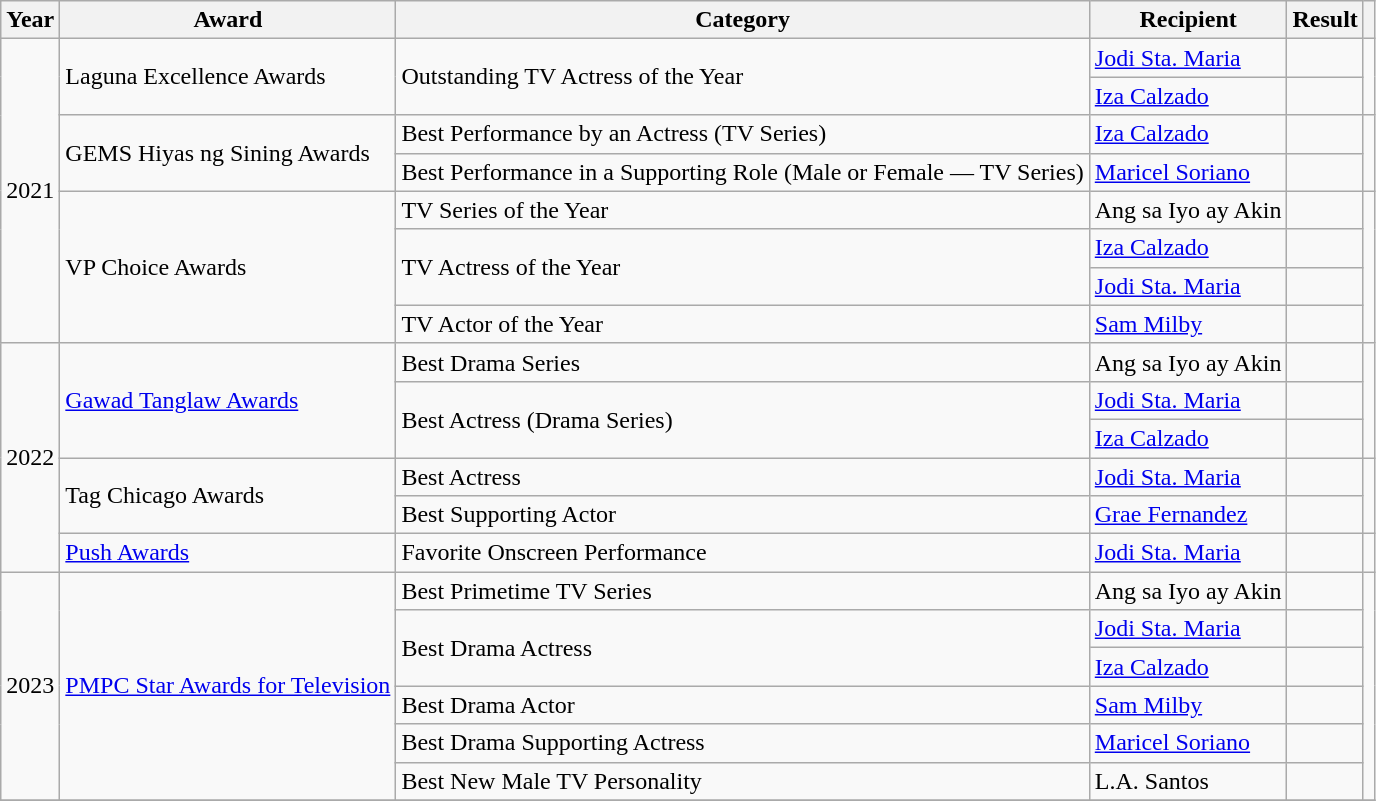<table class="wikitable sortable">
<tr>
<th>Year</th>
<th>Award</th>
<th>Category</th>
<th>Recipient</th>
<th>Result</th>
<th scope="col" class="unsortable"></th>
</tr>
<tr>
<td rowspan="8">2021</td>
<td rowspan="2">Laguna Excellence Awards</td>
<td rowspan="2">Outstanding TV Actress of the Year</td>
<td><a href='#'>Jodi Sta. Maria</a></td>
<td></td>
<td rowspan="2"></td>
</tr>
<tr>
<td><a href='#'>Iza Calzado</a></td>
<td></td>
</tr>
<tr>
<td rowspan="2">GEMS Hiyas ng Sining Awards</td>
<td>Best Performance by an Actress (TV Series)</td>
<td><a href='#'>Iza Calzado</a></td>
<td></td>
<td rowspan="2"></td>
</tr>
<tr>
<td>Best Performance in a Supporting Role (Male or Female — TV Series)</td>
<td><a href='#'>Maricel Soriano</a></td>
<td></td>
</tr>
<tr>
<td rowspan="4">VP Choice Awards</td>
<td>TV Series of the Year</td>
<td>Ang sa Iyo ay Akin</td>
<td></td>
<td rowspan="4"></td>
</tr>
<tr>
<td rowspan="2">TV Actress of the Year</td>
<td><a href='#'>Iza Calzado</a></td>
<td></td>
</tr>
<tr>
<td><a href='#'>Jodi Sta. Maria</a></td>
<td></td>
</tr>
<tr>
<td>TV Actor of the Year</td>
<td><a href='#'>Sam Milby</a></td>
<td></td>
</tr>
<tr>
<td rowspan="6">2022</td>
<td rowspan="3"><a href='#'>Gawad Tanglaw Awards</a></td>
<td>Best Drama Series</td>
<td>Ang sa Iyo ay Akin</td>
<td></td>
<td rowspan="3"></td>
</tr>
<tr>
<td rowspan="2">Best Actress (Drama Series)</td>
<td><a href='#'>Jodi Sta. Maria</a></td>
<td></td>
</tr>
<tr>
<td><a href='#'>Iza Calzado</a></td>
<td></td>
</tr>
<tr>
<td rowspan="2">Tag Chicago Awards</td>
<td>Best Actress</td>
<td><a href='#'>Jodi Sta. Maria</a></td>
<td></td>
<td rowspan="2"></td>
</tr>
<tr>
<td>Best Supporting Actor</td>
<td><a href='#'>Grae Fernandez</a></td>
<td></td>
</tr>
<tr>
<td><a href='#'>Push Awards</a></td>
<td>Favorite Onscreen Performance</td>
<td><a href='#'>Jodi Sta. Maria</a></td>
<td></td>
<td></td>
</tr>
<tr>
<td rowspan="6">2023</td>
<td rowspan="6"><a href='#'>PMPC Star Awards for Television</a></td>
<td>Best Primetime TV Series</td>
<td>Ang sa Iyo ay Akin</td>
<td></td>
<td rowspan="6"></td>
</tr>
<tr>
<td rowspan="2">Best Drama Actress</td>
<td><a href='#'>Jodi Sta. Maria</a></td>
<td></td>
</tr>
<tr>
<td><a href='#'>Iza Calzado</a></td>
<td></td>
</tr>
<tr>
<td>Best Drama Actor</td>
<td><a href='#'>Sam Milby</a></td>
<td></td>
</tr>
<tr>
<td>Best Drama Supporting Actress</td>
<td><a href='#'>Maricel Soriano</a></td>
<td></td>
</tr>
<tr>
<td>Best New Male TV Personality</td>
<td>L.A. Santos</td>
<td></td>
</tr>
<tr>
</tr>
</table>
